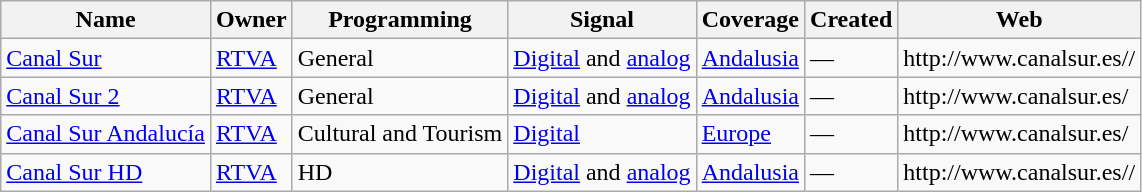<table class="wikitable">
<tr>
<th>Name</th>
<th>Owner</th>
<th>Programming</th>
<th>Signal</th>
<th>Coverage</th>
<th>Created</th>
<th>Web</th>
</tr>
<tr>
<td><a href='#'>Canal Sur</a></td>
<td><a href='#'>RTVA</a></td>
<td>General</td>
<td><a href='#'>Digital</a> and <a href='#'>analog</a></td>
<td><a href='#'>Andalusia</a></td>
<td>—</td>
<td>http://www.canalsur.es//</td>
</tr>
<tr>
<td><a href='#'>Canal Sur 2</a></td>
<td><a href='#'>RTVA</a></td>
<td>General</td>
<td><a href='#'>Digital</a> and <a href='#'>analog</a></td>
<td><a href='#'>Andalusia</a></td>
<td>—</td>
<td>http://www.canalsur.es/</td>
</tr>
<tr>
<td><a href='#'>Canal Sur Andalucía</a></td>
<td><a href='#'>RTVA</a></td>
<td>Cultural and Tourism</td>
<td><a href='#'>Digital</a></td>
<td><a href='#'>Europe</a></td>
<td>—</td>
<td>http://www.canalsur.es/</td>
</tr>
<tr>
<td><a href='#'>Canal Sur HD</a></td>
<td><a href='#'>RTVA</a></td>
<td>HD</td>
<td><a href='#'>Digital</a> and <a href='#'>analog</a></td>
<td><a href='#'>Andalusia</a></td>
<td>—</td>
<td>http://www.canalsur.es//</td>
</tr>
</table>
